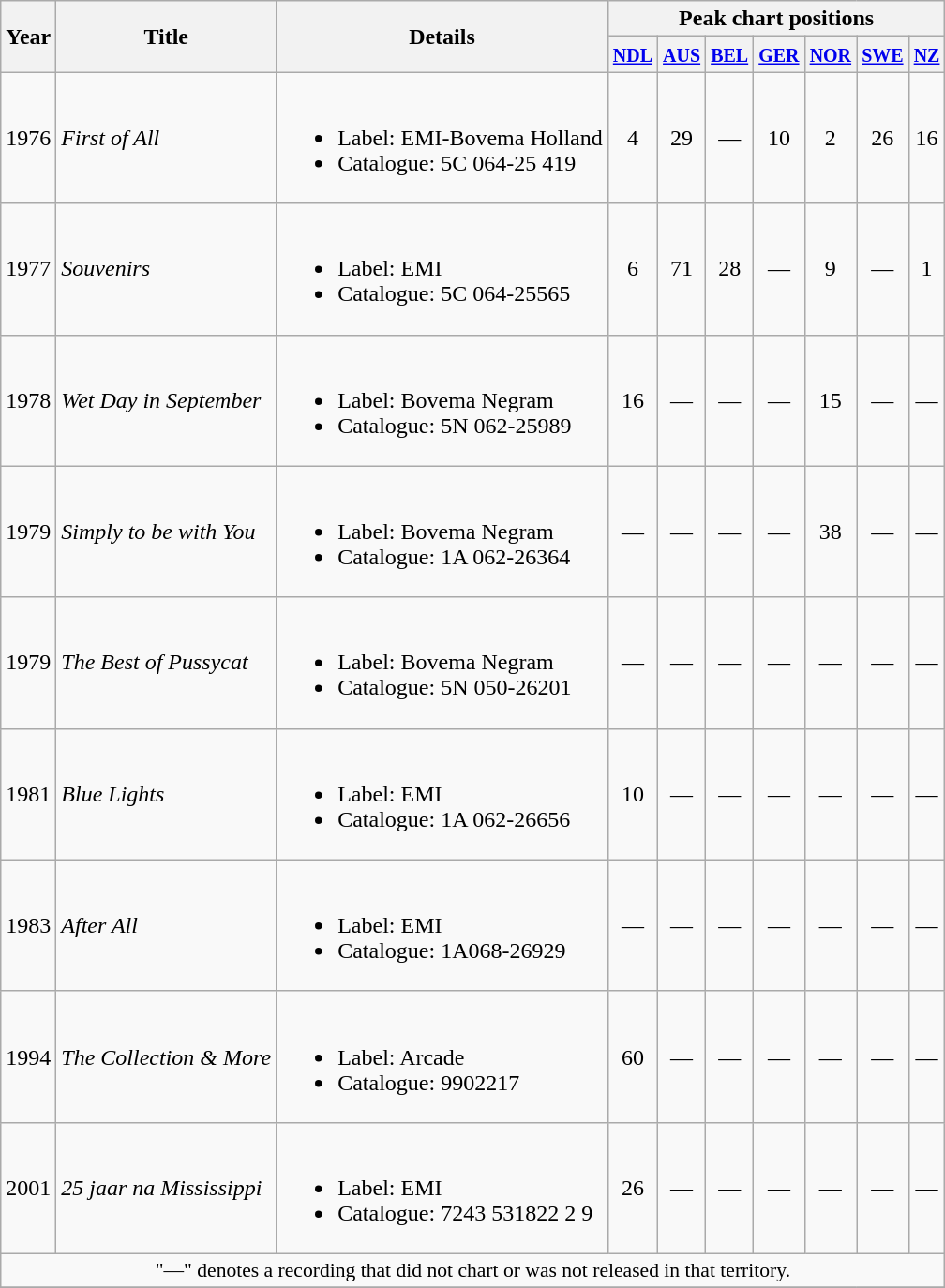<table class="wikitable plainrowheaders">
<tr>
<th rowspan="2">Year</th>
<th rowspan="2">Title</th>
<th rowspan="2">Details</th>
<th colspan="10">Peak chart positions</th>
</tr>
<tr>
<th><small><a href='#'>NDL</a></small><br></th>
<th><small><a href='#'>AUS</a></small><br></th>
<th><small><a href='#'>BEL</a></small><br></th>
<th><small><a href='#'>GER</a></small><br></th>
<th><small><a href='#'>NOR</a></small><br></th>
<th><small><a href='#'>SWE</a></small><br></th>
<th><small><a href='#'>NZ</a></small><br></th>
</tr>
<tr>
<td>1976</td>
<td><em>First of All</em></td>
<td><br><ul><li>Label: EMI-Bovema Holland</li><li>Catalogue: 5C 064-25 419</li></ul></td>
<td align="center">4</td>
<td align="center">29</td>
<td align="center">—</td>
<td align="center">10</td>
<td align="center">2</td>
<td align="center">26</td>
<td align="center">16</td>
</tr>
<tr>
<td>1977</td>
<td><em>Souvenirs</em></td>
<td><br><ul><li>Label: EMI</li><li>Catalogue: 5C 064-25565</li></ul></td>
<td align="center">6</td>
<td align="center">71</td>
<td align="center">28</td>
<td align="center">—</td>
<td align="center">9</td>
<td align="center">—</td>
<td align="center">1</td>
</tr>
<tr>
<td>1978</td>
<td><em>Wet Day in September</em></td>
<td><br><ul><li>Label: Bovema Negram</li><li>Catalogue: 5N 062-25989</li></ul></td>
<td align="center">16</td>
<td align="center">—</td>
<td align="center">—</td>
<td align="center">—</td>
<td align="center">15</td>
<td align="center">—</td>
<td align="center">—</td>
</tr>
<tr>
<td>1979</td>
<td><em>Simply to be with You</em></td>
<td><br><ul><li>Label: Bovema Negram</li><li>Catalogue: 1A 062-26364</li></ul></td>
<td align="center">—</td>
<td align="center">—</td>
<td align="center">—</td>
<td align="center">—</td>
<td align="center">38</td>
<td align="center">—</td>
<td align="center">—</td>
</tr>
<tr>
<td>1979</td>
<td><em>The Best of Pussycat</em></td>
<td><br><ul><li>Label: Bovema Negram</li><li>Catalogue: 5N 050-26201</li></ul></td>
<td align="center">—</td>
<td align="center">—</td>
<td align="center">—</td>
<td align="center">—</td>
<td align="center">—</td>
<td align="center">—</td>
<td align="center">—</td>
</tr>
<tr>
<td>1981</td>
<td><em>Blue Lights</em></td>
<td><br><ul><li>Label: EMI</li><li>Catalogue: 1A 062-26656</li></ul></td>
<td align="center">10</td>
<td align="center">—</td>
<td align="center">—</td>
<td align="center">—</td>
<td align="center">—</td>
<td align="center">—</td>
<td align="center">—</td>
</tr>
<tr>
<td>1983</td>
<td><em>After All</em></td>
<td><br><ul><li>Label: EMI</li><li>Catalogue: 1A068-26929</li></ul></td>
<td align="center">—</td>
<td align="center">—</td>
<td align="center">—</td>
<td align="center">—</td>
<td align="center">—</td>
<td align="center">—</td>
<td align="center">—</td>
</tr>
<tr>
<td>1994</td>
<td><em>The Collection & More</em></td>
<td><br><ul><li>Label: Arcade</li><li>Catalogue: 9902217</li></ul></td>
<td align="center">60</td>
<td align="center">—</td>
<td align="center">—</td>
<td align="center">—</td>
<td align="center">—</td>
<td align="center">—</td>
<td align="center">—</td>
</tr>
<tr>
<td>2001</td>
<td><em>25 jaar na Mississippi</em></td>
<td><br><ul><li>Label: EMI</li><li>Catalogue: 7243 531822 2 9</li></ul></td>
<td align="center">26</td>
<td align="center">—</td>
<td align="center">—</td>
<td align="center">—</td>
<td align="center">—</td>
<td align="center">—</td>
<td align="center">—</td>
</tr>
<tr>
<td colspan="12" style="font-size:90%" align="center">"—" denotes a recording that did not chart or was not released in that territory.</td>
</tr>
<tr>
</tr>
</table>
